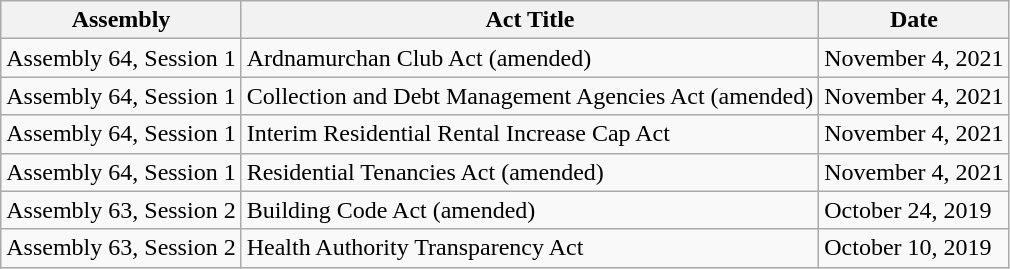<table class="wikitable">
<tr>
<th>Assembly</th>
<th>Act Title</th>
<th>Date</th>
</tr>
<tr>
<td>Assembly 64, Session 1</td>
<td>Ardnamurchan Club Act (amended)</td>
<td>November 4, 2021</td>
</tr>
<tr>
<td>Assembly 64, Session 1</td>
<td>Collection and Debt Management Agencies Act (amended)</td>
<td>November 4, 2021</td>
</tr>
<tr>
<td>Assembly 64, Session 1</td>
<td>Interim Residential Rental Increase Cap Act</td>
<td>November 4, 2021</td>
</tr>
<tr>
<td>Assembly 64, Session 1</td>
<td>Residential Tenancies Act (amended)</td>
<td>November 4, 2021</td>
</tr>
<tr>
<td>Assembly 63, Session 2</td>
<td>Building Code Act (amended)</td>
<td>October 24, 2019</td>
</tr>
<tr>
<td>Assembly 63, Session 2</td>
<td>Health Authority Transparency Act</td>
<td>October 10, 2019</td>
</tr>
</table>
